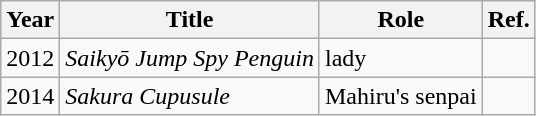<table class="wikitable sortable plainrowheaders">
<tr>
<th scope="col">Year</th>
<th scope="col">Title</th>
<th scope="col">Role</th>
<th scope="col" class="unsortable">Ref.</th>
</tr>
<tr>
<td>2012</td>
<td><em>Saikyō Jump Spy Penguin</em></td>
<td>lady</td>
<td></td>
</tr>
<tr>
<td>2014</td>
<td><em>Sakura Cupusule</em></td>
<td>Mahiru's senpai</td>
<td></td>
</tr>
</table>
